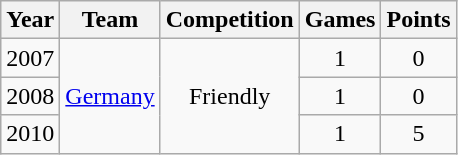<table class="wikitable">
<tr>
<th>Year</th>
<th>Team</th>
<th>Competition</th>
<th>Games</th>
<th>Points</th>
</tr>
<tr align="center">
<td>2007</td>
<td rowspan=3><a href='#'>Germany</a></td>
<td rowspan=3>Friendly</td>
<td>1</td>
<td>0</td>
</tr>
<tr align="center">
<td>2008</td>
<td>1</td>
<td>0</td>
</tr>
<tr align="center">
<td>2010</td>
<td>1</td>
<td>5</td>
</tr>
</table>
